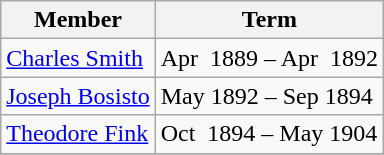<table class="wikitable">
<tr>
<th>Member</th>
<th>Term</th>
</tr>
<tr>
<td><a href='#'>Charles Smith</a></td>
<td>Apr  1889 – Apr  1892</td>
</tr>
<tr>
<td><a href='#'>Joseph Bosisto</a></td>
<td>May 1892 – Sep 1894</td>
</tr>
<tr>
<td><a href='#'>Theodore Fink</a></td>
<td>Oct  1894 – May 1904</td>
</tr>
<tr>
</tr>
</table>
